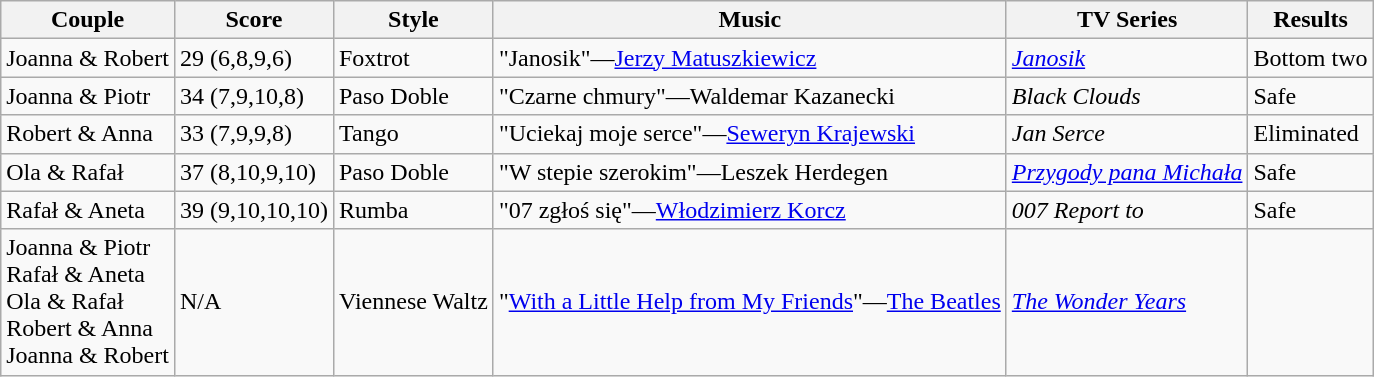<table class="wikitable">
<tr>
<th>Couple</th>
<th>Score</th>
<th>Style</th>
<th>Music</th>
<th>TV Series</th>
<th>Results</th>
</tr>
<tr>
<td>Joanna & Robert</td>
<td>29 (6,8,9,6)</td>
<td>Foxtrot</td>
<td>"Janosik"—<a href='#'>Jerzy Matuszkiewicz</a></td>
<td><em><a href='#'>Janosik</a></em></td>
<td>Bottom two</td>
</tr>
<tr>
<td>Joanna & Piotr</td>
<td>34 (7,9,10,8)</td>
<td>Paso Doble</td>
<td>"Czarne chmury"—Waldemar Kazanecki</td>
<td><em>Black Clouds</em></td>
<td>Safe</td>
</tr>
<tr>
<td>Robert & Anna</td>
<td>33 (7,9,9,8)</td>
<td>Tango</td>
<td>"Uciekaj moje serce"—<a href='#'>Seweryn Krajewski</a></td>
<td><em>Jan Serce</em></td>
<td>Eliminated</td>
</tr>
<tr>
<td>Ola & Rafał</td>
<td>37 (8,10,9,10)</td>
<td>Paso Doble</td>
<td>"W stepie szerokim"—Leszek Herdegen</td>
<td><em><a href='#'>Przygody pana Michała</a></em></td>
<td>Safe</td>
</tr>
<tr>
<td>Rafał & Aneta</td>
<td>39 (9,10,10,10)</td>
<td>Rumba</td>
<td>"07 zgłoś się"—<a href='#'>Włodzimierz Korcz</a></td>
<td><em>007 Report to</em></td>
<td>Safe</td>
</tr>
<tr>
<td>Joanna & Piotr<br>Rafał & Aneta<br>Ola & Rafał<br>Robert & Anna<br>Joanna & Robert</td>
<td>N/A</td>
<td>Viennese Waltz</td>
<td>"<a href='#'>With a Little Help from My Friends</a>"—<a href='#'>The Beatles</a></td>
<td><em><a href='#'>The Wonder Years</a></em></td>
<td></td>
</tr>
</table>
